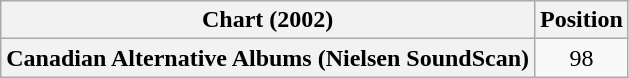<table class="wikitable plainrowheaders" style="text-align:center">
<tr>
<th scope="col">Chart (2002)</th>
<th scope="col">Position</th>
</tr>
<tr>
<th scope="row">Canadian Alternative Albums (Nielsen SoundScan)</th>
<td>98</td>
</tr>
</table>
